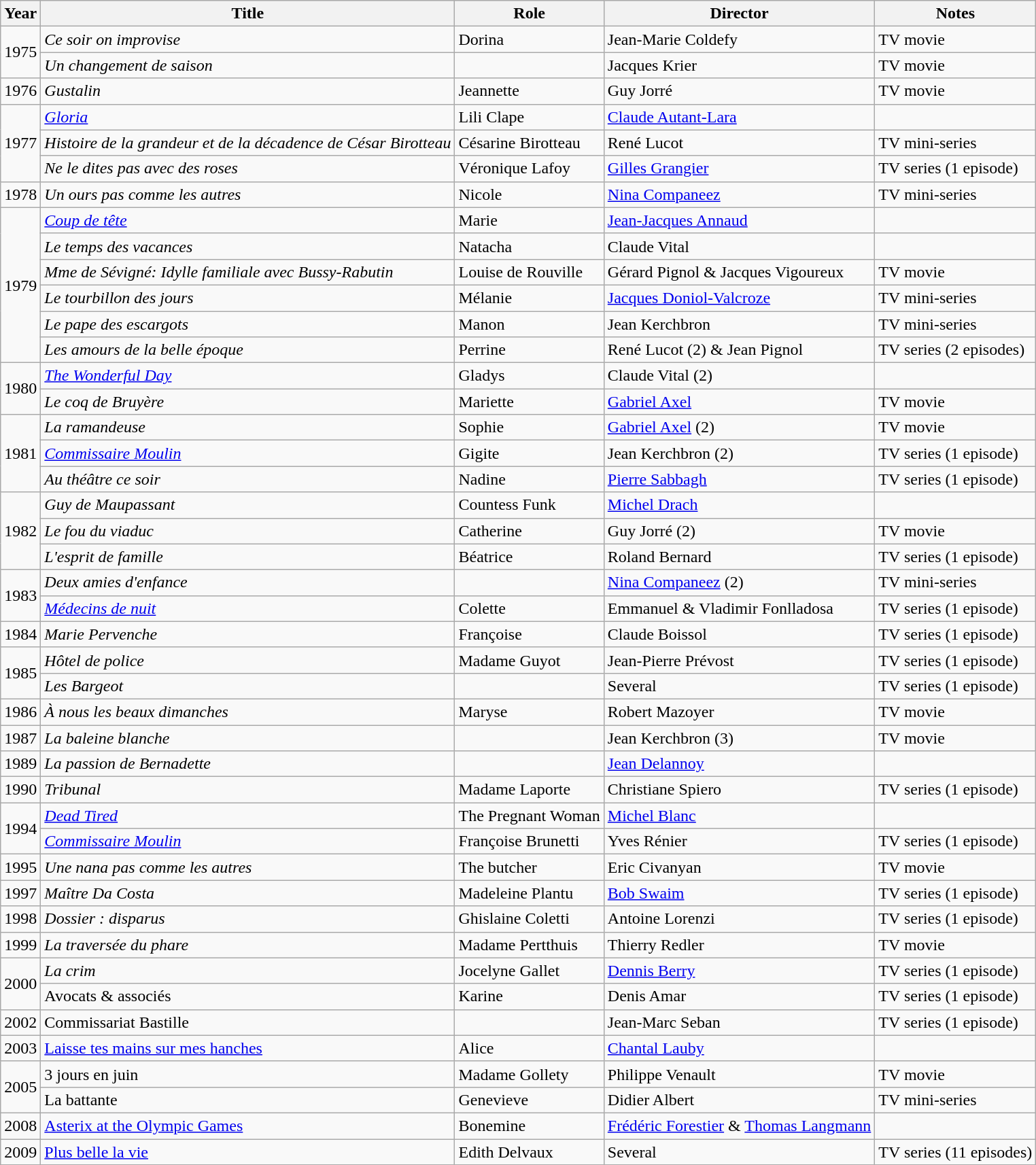<table class="wikitable">
<tr>
<th>Year</th>
<th>Title</th>
<th>Role</th>
<th>Director</th>
<th>Notes</th>
</tr>
<tr>
<td rowspan=2>1975</td>
<td><em>Ce soir on improvise</em></td>
<td>Dorina</td>
<td>Jean-Marie Coldefy</td>
<td>TV movie</td>
</tr>
<tr>
<td><em>Un changement de saison</em></td>
<td></td>
<td>Jacques Krier</td>
<td>TV movie</td>
</tr>
<tr>
<td rowspan=1>1976</td>
<td><em>Gustalin</em></td>
<td>Jeannette</td>
<td>Guy Jorré</td>
<td>TV movie</td>
</tr>
<tr>
<td rowspan=3>1977</td>
<td><em><a href='#'>Gloria</a></em></td>
<td>Lili Clape</td>
<td><a href='#'>Claude Autant-Lara</a></td>
<td></td>
</tr>
<tr>
<td><em>Histoire de la grandeur et de la décadence de César Birotteau</em></td>
<td>Césarine Birotteau</td>
<td>René Lucot</td>
<td>TV mini-series</td>
</tr>
<tr>
<td><em>Ne le dites pas avec des roses</em></td>
<td>Véronique Lafoy</td>
<td><a href='#'>Gilles Grangier</a></td>
<td>TV series (1 episode)</td>
</tr>
<tr>
<td rowspan=1>1978</td>
<td><em>Un ours pas comme les autres</em></td>
<td>Nicole</td>
<td><a href='#'>Nina Companeez</a></td>
<td>TV mini-series</td>
</tr>
<tr>
<td rowspan=6>1979</td>
<td><em><a href='#'>Coup de tête</a></em></td>
<td>Marie</td>
<td><a href='#'>Jean-Jacques Annaud</a></td>
<td></td>
</tr>
<tr>
<td><em>Le temps des vacances</em></td>
<td>Natacha</td>
<td>Claude Vital</td>
<td></td>
</tr>
<tr>
<td><em>Mme de Sévigné: Idylle familiale avec Bussy-Rabutin</em></td>
<td>Louise de Rouville</td>
<td>Gérard Pignol & Jacques Vigoureux</td>
<td>TV movie</td>
</tr>
<tr>
<td><em>Le tourbillon des jours</em></td>
<td>Mélanie</td>
<td><a href='#'>Jacques Doniol-Valcroze</a></td>
<td>TV mini-series</td>
</tr>
<tr>
<td><em>Le pape des escargots</em></td>
<td>Manon</td>
<td>Jean Kerchbron</td>
<td>TV mini-series</td>
</tr>
<tr>
<td><em>Les amours de la belle époque</em></td>
<td>Perrine</td>
<td>René Lucot (2) & Jean Pignol</td>
<td>TV series (2 episodes)</td>
</tr>
<tr>
<td rowspan=2>1980</td>
<td><em><a href='#'>The Wonderful Day</a></em></td>
<td>Gladys</td>
<td>Claude Vital (2)</td>
<td></td>
</tr>
<tr>
<td><em>Le coq de Bruyère</em></td>
<td>Mariette</td>
<td><a href='#'>Gabriel Axel</a></td>
<td>TV movie</td>
</tr>
<tr>
<td rowspan=3>1981</td>
<td><em>La ramandeuse</em></td>
<td>Sophie</td>
<td><a href='#'>Gabriel Axel</a> (2)</td>
<td>TV movie</td>
</tr>
<tr>
<td><em><a href='#'>Commissaire Moulin</a></em></td>
<td>Gigite</td>
<td>Jean Kerchbron (2)</td>
<td>TV series (1 episode)</td>
</tr>
<tr>
<td><em>Au théâtre ce soir</em></td>
<td>Nadine</td>
<td><a href='#'>Pierre Sabbagh</a></td>
<td>TV series (1 episode)</td>
</tr>
<tr>
<td rowspan=3>1982</td>
<td><em>Guy de Maupassant</em></td>
<td>Countess Funk</td>
<td><a href='#'>Michel Drach</a></td>
<td></td>
</tr>
<tr>
<td><em>Le fou du viaduc</em></td>
<td>Catherine</td>
<td>Guy Jorré (2)</td>
<td>TV movie</td>
</tr>
<tr>
<td><em>L'esprit de famille</em></td>
<td>Béatrice</td>
<td>Roland Bernard</td>
<td>TV series (1 episode)</td>
</tr>
<tr>
<td rowspan=2>1983</td>
<td><em>Deux amies d'enfance</em></td>
<td></td>
<td><a href='#'>Nina Companeez</a> (2)</td>
<td>TV mini-series</td>
</tr>
<tr>
<td><em><a href='#'>Médecins de nuit</a></em></td>
<td>Colette</td>
<td>Emmanuel & Vladimir Fonlladosa</td>
<td>TV series (1 episode)</td>
</tr>
<tr>
<td rowspan=1>1984</td>
<td><em>Marie Pervenche</em></td>
<td>Françoise</td>
<td>Claude Boissol</td>
<td>TV series (1 episode)</td>
</tr>
<tr>
<td rowspan=2>1985</td>
<td><em>Hôtel de police</em></td>
<td>Madame Guyot</td>
<td>Jean-Pierre Prévost</td>
<td>TV series (1 episode)</td>
</tr>
<tr>
<td><em>Les Bargeot</em></td>
<td></td>
<td>Several</td>
<td>TV series (1 episode)</td>
</tr>
<tr>
<td rowspan=1>1986</td>
<td><em>À nous les beaux dimanches</em></td>
<td>Maryse</td>
<td>Robert Mazoyer</td>
<td>TV movie</td>
</tr>
<tr>
<td rowspan=1>1987</td>
<td><em>La baleine blanche</em></td>
<td></td>
<td>Jean Kerchbron (3)</td>
<td>TV movie</td>
</tr>
<tr>
<td rowspan=1>1989</td>
<td><em>La passion de Bernadette</em></td>
<td></td>
<td><a href='#'>Jean Delannoy</a></td>
<td></td>
</tr>
<tr>
<td rowspan=1>1990</td>
<td><em>Tribunal</em></td>
<td>Madame Laporte</td>
<td>Christiane Spiero</td>
<td>TV series (1 episode)</td>
</tr>
<tr>
<td rowspan=2>1994</td>
<td><em><a href='#'>Dead Tired</a></em></td>
<td>The Pregnant Woman</td>
<td><a href='#'>Michel Blanc</a></td>
<td></td>
</tr>
<tr>
<td><em><a href='#'>Commissaire Moulin</a></em></td>
<td>Françoise Brunetti</td>
<td>Yves Rénier</td>
<td>TV series (1 episode)</td>
</tr>
<tr>
<td>1995</td>
<td><em>Une nana pas comme les autres</em></td>
<td>The butcher</td>
<td>Eric Civanyan</td>
<td>TV movie</td>
</tr>
<tr>
<td rowspan=1>1997</td>
<td><em>Maître Da Costa</em></td>
<td>Madeleine Plantu</td>
<td><a href='#'>Bob Swaim</a></td>
<td>TV series (1 episode)</td>
</tr>
<tr>
<td rowspan=1>1998</td>
<td><em>Dossier : disparus</em></td>
<td>Ghislaine Coletti</td>
<td>Antoine Lorenzi</td>
<td>TV series (1 episode)</td>
</tr>
<tr>
<td rowspan=1>1999</td>
<td><em>La traversée du phare</em></td>
<td>Madame Pertthuis</td>
<td>Thierry Redler</td>
<td>TV movie</td>
</tr>
<tr>
<td rowspan=2>2000</td>
<td><em>La crim<strong></td>
<td>Jocelyne Gallet</td>
<td><a href='#'>Dennis Berry</a></td>
<td>TV series (1 episode)</td>
</tr>
<tr>
<td></em>Avocats & associés<em></td>
<td>Karine</td>
<td>Denis Amar</td>
<td>TV series (1 episode)</td>
</tr>
<tr>
<td rowspan=1>2002</td>
<td></em>Commissariat Bastille<em></td>
<td></td>
<td>Jean-Marc Seban</td>
<td>TV series (1 episode)</td>
</tr>
<tr>
<td rowspan=1>2003</td>
<td></em><a href='#'>Laisse tes mains sur mes hanches</a><em></td>
<td>Alice</td>
<td><a href='#'>Chantal Lauby</a></td>
<td></td>
</tr>
<tr>
<td rowspan=2>2005</td>
<td></em>3 jours en juin<em></td>
<td>Madame Gollety</td>
<td>Philippe Venault</td>
<td>TV movie</td>
</tr>
<tr>
<td></em>La battante<em></td>
<td>Genevieve</td>
<td>Didier Albert</td>
<td>TV mini-series</td>
</tr>
<tr>
<td rowspan=1>2008</td>
<td></em><a href='#'>Asterix at the Olympic Games</a><em></td>
<td>Bonemine</td>
<td><a href='#'>Frédéric Forestier</a> & <a href='#'>Thomas Langmann</a></td>
<td></td>
</tr>
<tr>
<td rowspan=1>2009</td>
<td></em><a href='#'>Plus belle la vie</a><em></td>
<td>Edith Delvaux</td>
<td>Several</td>
<td>TV series (11 episodes)</td>
</tr>
<tr>
</tr>
</table>
